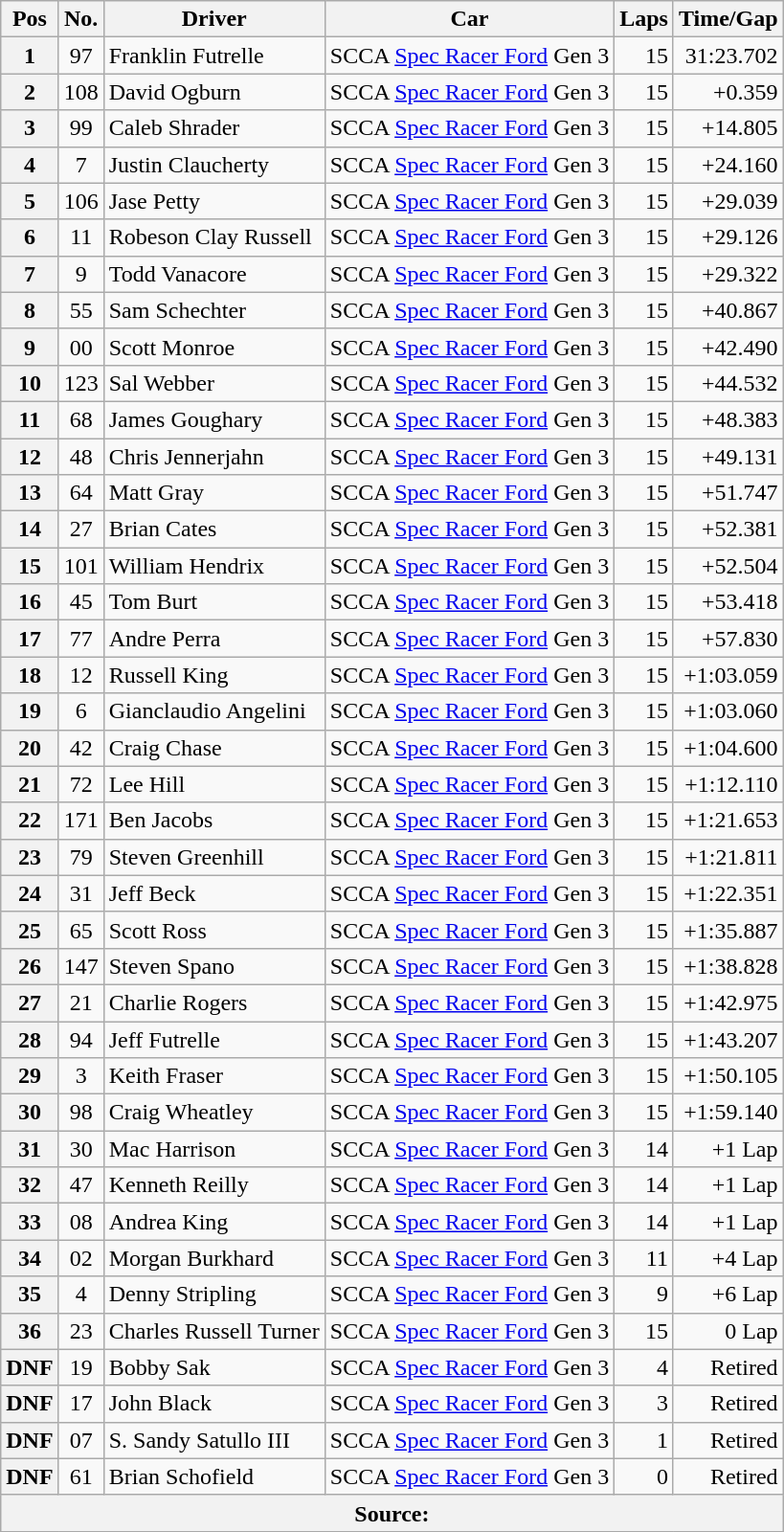<table class="wikitable">
<tr>
<th>Pos</th>
<th>No.</th>
<th>Driver</th>
<th>Car</th>
<th>Laps</th>
<th>Time/Gap</th>
</tr>
<tr>
<th>1</th>
<td align=center>97</td>
<td> Franklin Futrelle</td>
<td>SCCA <a href='#'>Spec Racer Ford</a> Gen 3</td>
<td align=right>15</td>
<td align=right>31:23.702</td>
</tr>
<tr>
<th>2</th>
<td align=center>108</td>
<td> David Ogburn</td>
<td>SCCA <a href='#'>Spec Racer Ford</a> Gen 3</td>
<td align=right>15</td>
<td align=right>+0.359</td>
</tr>
<tr>
<th>3</th>
<td align=center>99</td>
<td> Caleb Shrader</td>
<td>SCCA <a href='#'>Spec Racer Ford</a> Gen 3</td>
<td align=right>15</td>
<td align=right>+14.805</td>
</tr>
<tr>
<th>4</th>
<td align=center>7</td>
<td> Justin Claucherty</td>
<td>SCCA <a href='#'>Spec Racer Ford</a> Gen 3</td>
<td align=right>15</td>
<td align=right>+24.160</td>
</tr>
<tr>
<th>5</th>
<td align=center>106</td>
<td> Jase Petty</td>
<td>SCCA <a href='#'>Spec Racer Ford</a> Gen 3</td>
<td align=right>15</td>
<td align=right>+29.039</td>
</tr>
<tr>
<th>6</th>
<td align=center>11</td>
<td> Robeson Clay Russell</td>
<td>SCCA <a href='#'>Spec Racer Ford</a> Gen 3</td>
<td align=right>15</td>
<td align=right>+29.126</td>
</tr>
<tr>
<th>7</th>
<td align=center>9</td>
<td> Todd Vanacore</td>
<td>SCCA <a href='#'>Spec Racer Ford</a> Gen 3</td>
<td align=right>15</td>
<td align=right>+29.322</td>
</tr>
<tr>
<th>8</th>
<td align=center>55</td>
<td> Sam Schechter</td>
<td>SCCA <a href='#'>Spec Racer Ford</a> Gen 3</td>
<td align=right>15</td>
<td align=right>+40.867</td>
</tr>
<tr>
<th>9</th>
<td align=center>00</td>
<td> Scott Monroe</td>
<td>SCCA <a href='#'>Spec Racer Ford</a> Gen 3</td>
<td align=right>15</td>
<td align=right>+42.490</td>
</tr>
<tr>
<th>10</th>
<td align=center>123</td>
<td> Sal Webber</td>
<td>SCCA <a href='#'>Spec Racer Ford</a> Gen 3</td>
<td align=right>15</td>
<td align=right>+44.532</td>
</tr>
<tr>
<th>11</th>
<td align=center>68</td>
<td> James Goughary</td>
<td>SCCA <a href='#'>Spec Racer Ford</a> Gen 3</td>
<td align=right>15</td>
<td align=right>+48.383</td>
</tr>
<tr>
<th>12</th>
<td align=center>48</td>
<td> Chris Jennerjahn</td>
<td>SCCA <a href='#'>Spec Racer Ford</a> Gen 3</td>
<td align=right>15</td>
<td align=right>+49.131</td>
</tr>
<tr>
<th>13</th>
<td align=center>64</td>
<td> Matt Gray</td>
<td>SCCA <a href='#'>Spec Racer Ford</a> Gen 3</td>
<td align=right>15</td>
<td align=right>+51.747</td>
</tr>
<tr>
<th>14</th>
<td align=center>27</td>
<td> Brian Cates</td>
<td>SCCA <a href='#'>Spec Racer Ford</a> Gen 3</td>
<td align=right>15</td>
<td align=right>+52.381</td>
</tr>
<tr>
<th>15</th>
<td align=center>101</td>
<td> William Hendrix</td>
<td>SCCA <a href='#'>Spec Racer Ford</a> Gen 3</td>
<td align=right>15</td>
<td align=right>+52.504</td>
</tr>
<tr>
<th>16</th>
<td align=center>45</td>
<td> Tom Burt</td>
<td>SCCA <a href='#'>Spec Racer Ford</a> Gen 3</td>
<td align=right>15</td>
<td align=right>+53.418</td>
</tr>
<tr>
<th>17</th>
<td align=center>77</td>
<td> Andre Perra</td>
<td>SCCA <a href='#'>Spec Racer Ford</a> Gen 3</td>
<td align=right>15</td>
<td align=right>+57.830</td>
</tr>
<tr>
<th>18</th>
<td align=center>12</td>
<td> Russell King</td>
<td>SCCA <a href='#'>Spec Racer Ford</a> Gen 3</td>
<td align=right>15</td>
<td align=right>+1:03.059</td>
</tr>
<tr>
<th>19</th>
<td align=center>6</td>
<td> Gianclaudio Angelini</td>
<td>SCCA <a href='#'>Spec Racer Ford</a> Gen 3</td>
<td align=right>15</td>
<td align=right>+1:03.060</td>
</tr>
<tr>
<th>20</th>
<td align=center>42</td>
<td> Craig Chase</td>
<td>SCCA <a href='#'>Spec Racer Ford</a> Gen 3</td>
<td align=right>15</td>
<td align=right>+1:04.600</td>
</tr>
<tr>
<th>21</th>
<td align=center>72</td>
<td> Lee Hill</td>
<td>SCCA <a href='#'>Spec Racer Ford</a> Gen 3</td>
<td align=right>15</td>
<td align=right>+1:12.110</td>
</tr>
<tr>
<th>22</th>
<td align=center>171</td>
<td> Ben Jacobs</td>
<td>SCCA <a href='#'>Spec Racer Ford</a> Gen 3</td>
<td align=right>15</td>
<td align=right>+1:21.653</td>
</tr>
<tr>
<th>23</th>
<td align=center>79</td>
<td> Steven Greenhill</td>
<td>SCCA <a href='#'>Spec Racer Ford</a> Gen 3</td>
<td align=right>15</td>
<td align=right>+1:21.811</td>
</tr>
<tr>
<th>24</th>
<td align=center>31</td>
<td> Jeff Beck</td>
<td>SCCA <a href='#'>Spec Racer Ford</a> Gen 3</td>
<td align=right>15</td>
<td align=right>+1:22.351</td>
</tr>
<tr>
<th>25</th>
<td align=center>65</td>
<td> Scott Ross</td>
<td>SCCA <a href='#'>Spec Racer Ford</a> Gen 3</td>
<td align=right>15</td>
<td align=right>+1:35.887</td>
</tr>
<tr>
<th>26</th>
<td align=center>147</td>
<td> Steven Spano</td>
<td>SCCA <a href='#'>Spec Racer Ford</a> Gen 3</td>
<td align=right>15</td>
<td align=right>+1:38.828</td>
</tr>
<tr>
<th>27</th>
<td align=center>21</td>
<td> Charlie Rogers</td>
<td>SCCA <a href='#'>Spec Racer Ford</a> Gen 3</td>
<td align=right>15</td>
<td align=right>+1:42.975</td>
</tr>
<tr>
<th>28</th>
<td align=center>94</td>
<td> Jeff Futrelle</td>
<td>SCCA <a href='#'>Spec Racer Ford</a> Gen 3</td>
<td align=right>15</td>
<td align=right>+1:43.207</td>
</tr>
<tr>
<th>29</th>
<td align=center>3</td>
<td> Keith Fraser</td>
<td>SCCA <a href='#'>Spec Racer Ford</a> Gen 3</td>
<td align=right>15</td>
<td align=right>+1:50.105</td>
</tr>
<tr>
<th>30</th>
<td align=center>98</td>
<td> Craig Wheatley</td>
<td>SCCA <a href='#'>Spec Racer Ford</a> Gen 3</td>
<td align=right>15</td>
<td align=right>+1:59.140</td>
</tr>
<tr>
<th>31</th>
<td align=center>30</td>
<td> Mac Harrison</td>
<td>SCCA <a href='#'>Spec Racer Ford</a> Gen 3</td>
<td align=right>14</td>
<td align=right>+1 Lap</td>
</tr>
<tr>
<th>32</th>
<td align=center>47</td>
<td> Kenneth Reilly</td>
<td>SCCA <a href='#'>Spec Racer Ford</a> Gen 3</td>
<td align=right>14</td>
<td align=right>+1 Lap</td>
</tr>
<tr>
<th>33</th>
<td align=center>08</td>
<td> Andrea King</td>
<td>SCCA <a href='#'>Spec Racer Ford</a> Gen 3</td>
<td align=right>14</td>
<td align=right>+1 Lap</td>
</tr>
<tr>
<th>34</th>
<td align=center>02</td>
<td> Morgan Burkhard</td>
<td>SCCA <a href='#'>Spec Racer Ford</a> Gen 3</td>
<td align=right>11</td>
<td align=right>+4 Lap</td>
</tr>
<tr>
<th>35</th>
<td align=center>4</td>
<td> Denny Stripling</td>
<td>SCCA <a href='#'>Spec Racer Ford</a> Gen 3</td>
<td align=right>9</td>
<td align=right>+6 Lap</td>
</tr>
<tr>
<th>36</th>
<td align=center>23</td>
<td> Charles Russell Turner</td>
<td>SCCA <a href='#'>Spec Racer Ford</a> Gen 3</td>
<td align=right>15</td>
<td align=right>0 Lap</td>
</tr>
<tr>
<th>DNF</th>
<td align=center>19</td>
<td> Bobby Sak</td>
<td>SCCA <a href='#'>Spec Racer Ford</a> Gen 3</td>
<td align=right>4</td>
<td align=right>Retired</td>
</tr>
<tr>
<th>DNF</th>
<td align=center>17</td>
<td> John Black</td>
<td>SCCA <a href='#'>Spec Racer Ford</a> Gen 3</td>
<td align=right>3</td>
<td align=right>Retired</td>
</tr>
<tr>
<th>DNF</th>
<td align=center>07</td>
<td> S. Sandy Satullo III</td>
<td>SCCA <a href='#'>Spec Racer Ford</a> Gen 3</td>
<td align=right>1</td>
<td align=right>Retired</td>
</tr>
<tr>
<th>DNF</th>
<td align=center>61</td>
<td> Brian Schofield</td>
<td>SCCA <a href='#'>Spec Racer Ford</a> Gen 3</td>
<td align=right>0</td>
<td align=right>Retired</td>
</tr>
<tr>
<th colspan=6>Source:</th>
</tr>
<tr>
</tr>
</table>
